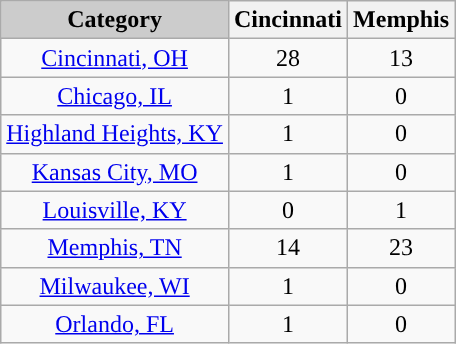<table class="wikitable">
<tr>
<th style="background:#CCCCCC; text-align:center"><strong>Category</strong></th>
<th><strong>Cincinnati</strong></th>
<th><strong>Memphis</strong></th>
</tr>
<tr>
<td align=center><a href='#'>Cincinnati, OH</a></td>
<td align=center>28</td>
<td align=center>13</td>
</tr>
<tr>
<td align=center><a href='#'>Chicago, IL</a></td>
<td align=center>1</td>
<td align=center>0</td>
</tr>
<tr>
<td align=center><a href='#'>Highland Heights, KY</a></td>
<td align=center>1</td>
<td align=center>0</td>
</tr>
<tr>
<td align=center><a href='#'>Kansas City, MO</a></td>
<td align=center>1</td>
<td align=center>0</td>
</tr>
<tr>
<td align=center><a href='#'>Louisville, KY</a></td>
<td align=center>0</td>
<td align=center>1</td>
</tr>
<tr>
<td align=center><a href='#'>Memphis, TN</a></td>
<td align=center>14</td>
<td align=center>23</td>
</tr>
<tr>
<td align=center><a href='#'>Milwaukee, WI</a></td>
<td align=center>1</td>
<td align=center>0</td>
</tr>
<tr>
<td align=center><a href='#'>Orlando, FL</a></td>
<td align=center>1</td>
<td align=center>0</td>
</tr>
</table>
